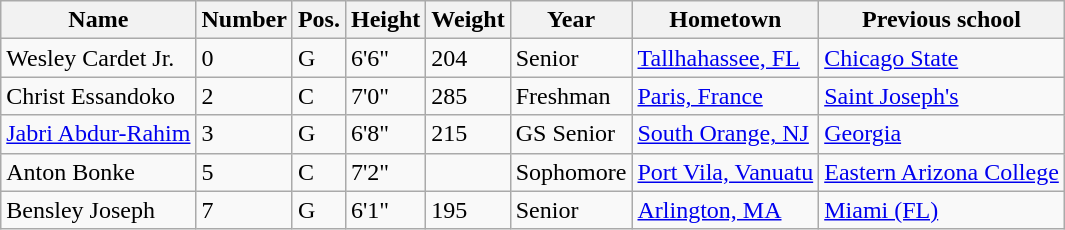<table class="wikitable sortable" border="1">
<tr>
<th>Name</th>
<th>Number</th>
<th>Pos.</th>
<th>Height</th>
<th>Weight</th>
<th>Year</th>
<th>Hometown</th>
<th class="unsortable">Previous school</th>
</tr>
<tr>
<td>Wesley Cardet Jr.</td>
<td>0</td>
<td>G</td>
<td>6'6"</td>
<td>204</td>
<td>Senior</td>
<td><a href='#'>Tallhahassee, FL</a></td>
<td><a href='#'>Chicago State</a></td>
</tr>
<tr>
<td>Christ Essandoko</td>
<td>2</td>
<td>C</td>
<td>7'0"</td>
<td>285</td>
<td> Freshman</td>
<td><a href='#'>Paris, France</a></td>
<td><a href='#'>Saint Joseph's</a></td>
</tr>
<tr>
<td><a href='#'>Jabri Abdur-Rahim</a></td>
<td>3</td>
<td>G</td>
<td>6'8"</td>
<td>215</td>
<td>GS Senior</td>
<td><a href='#'>South Orange, NJ</a></td>
<td><a href='#'>Georgia</a></td>
</tr>
<tr>
<td>Anton Bonke</td>
<td>5</td>
<td>C</td>
<td>7'2"</td>
<td></td>
<td>Sophomore</td>
<td><a href='#'>Port Vila, Vanuatu</a></td>
<td><a href='#'>Eastern Arizona College</a></td>
</tr>
<tr>
<td>Bensley Joseph</td>
<td>7</td>
<td>G</td>
<td>6'1"</td>
<td>195</td>
<td>Senior</td>
<td><a href='#'>Arlington, MA</a></td>
<td><a href='#'>Miami (FL)</a></td>
</tr>
</table>
